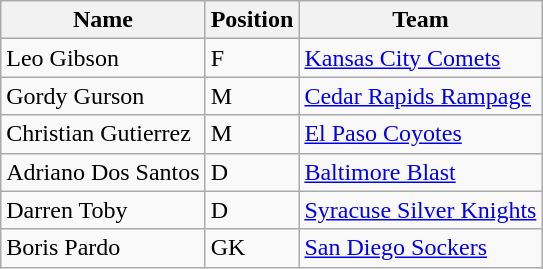<table class="wikitable">
<tr>
<th>Name</th>
<th>Position</th>
<th>Team</th>
</tr>
<tr>
<td>Leo Gibson</td>
<td>F</td>
<td><a href='#'>Kansas City Comets</a></td>
</tr>
<tr>
<td>Gordy Gurson</td>
<td>M</td>
<td><a href='#'>Cedar Rapids Rampage</a></td>
</tr>
<tr>
<td>Christian Gutierrez</td>
<td>M</td>
<td><a href='#'>El Paso Coyotes</a></td>
</tr>
<tr>
<td>Adriano Dos Santos</td>
<td>D</td>
<td><a href='#'>Baltimore Blast</a></td>
</tr>
<tr>
<td>Darren Toby</td>
<td>D</td>
<td><a href='#'>Syracuse Silver Knights</a></td>
</tr>
<tr>
<td>Boris Pardo</td>
<td>GK</td>
<td><a href='#'>San Diego Sockers</a></td>
</tr>
</table>
